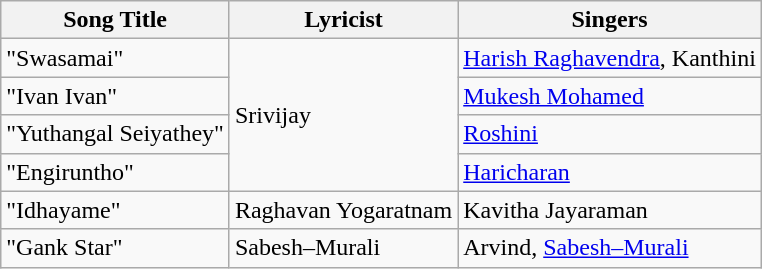<table class="wikitable">
<tr>
<th>Song Title</th>
<th>Lyricist</th>
<th>Singers</th>
</tr>
<tr>
<td>"Swasamai"</td>
<td rowspan="4">Srivijay</td>
<td><a href='#'>Harish Raghavendra</a>, Kanthini</td>
</tr>
<tr>
<td>"Ivan Ivan"</td>
<td><a href='#'>Mukesh Mohamed</a></td>
</tr>
<tr>
<td>"Yuthangal Seiyathey"</td>
<td><a href='#'>Roshini</a></td>
</tr>
<tr>
<td>"Engiruntho"</td>
<td><a href='#'>Haricharan</a></td>
</tr>
<tr>
<td>"Idhayame"</td>
<td>Raghavan Yogaratnam</td>
<td>Kavitha Jayaraman</td>
</tr>
<tr>
<td>"Gank Star"</td>
<td>Sabesh–Murali</td>
<td>Arvind, <a href='#'>Sabesh–Murali</a></td>
</tr>
</table>
